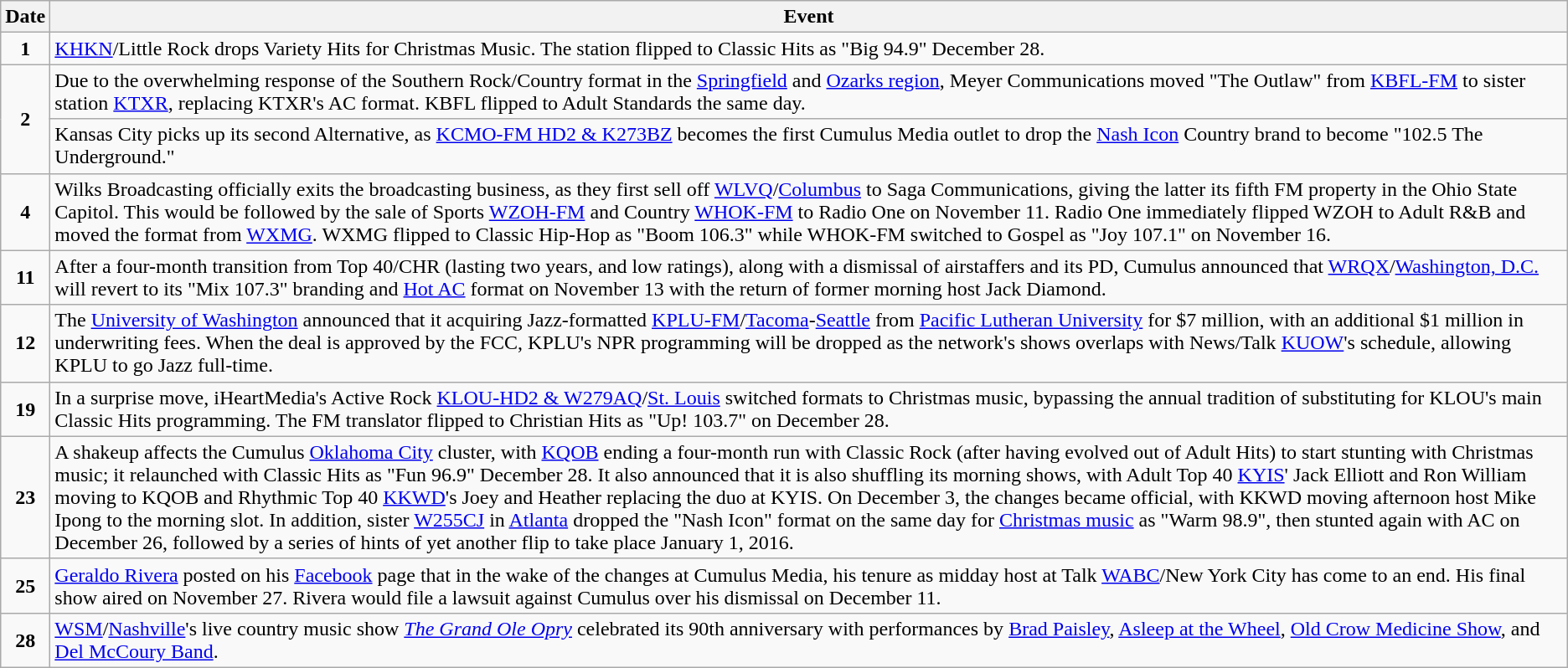<table class="wikitable">
<tr>
<th>Date</th>
<th>Event</th>
</tr>
<tr>
<td style="text-align:center"><strong>1</strong></td>
<td><a href='#'>KHKN</a>/Little Rock drops Variety Hits for Christmas Music. The station flipped to Classic Hits as "Big 94.9" December 28.</td>
</tr>
<tr>
<td style="text-align:center" rowspan="2"><strong>2</strong></td>
<td>Due to the overwhelming response of the Southern Rock/Country format in the <a href='#'>Springfield</a> and <a href='#'>Ozarks region</a>, Meyer Communications moved "The Outlaw" from <a href='#'>KBFL-FM</a> to sister station <a href='#'>KTXR</a>, replacing KTXR's AC format. KBFL flipped to Adult Standards the same day.</td>
</tr>
<tr>
<td>Kansas City picks up its second Alternative, as <a href='#'>KCMO-FM HD2 & K273BZ</a> becomes the first Cumulus Media outlet to drop the <a href='#'>Nash Icon</a> Country brand to become "102.5 The Underground."</td>
</tr>
<tr>
<td style="text-align:center"><strong>4</strong></td>
<td>Wilks Broadcasting officially exits the broadcasting business, as they first sell off <a href='#'>WLVQ</a>/<a href='#'>Columbus</a> to Saga Communications, giving the latter its fifth FM property in the Ohio State Capitol. This would be followed by the sale of Sports <a href='#'>WZOH-FM</a> and Country <a href='#'>WHOK-FM</a> to Radio One on November 11. Radio One immediately flipped WZOH to Adult R&B and moved the format from <a href='#'>WXMG</a>. WXMG flipped to Classic Hip-Hop as "Boom 106.3" while WHOK-FM switched to Gospel as "Joy 107.1" on November 16.</td>
</tr>
<tr>
<td style="text-align:center"><strong>11</strong></td>
<td>After a four-month transition from Top 40/CHR (lasting two years, and low ratings), along with a dismissal of airstaffers and its PD, Cumulus announced that <a href='#'>WRQX</a>/<a href='#'>Washington, D.C.</a> will revert to its "Mix 107.3" branding and <a href='#'>Hot AC</a> format on November 13 with the return of former morning host Jack Diamond.</td>
</tr>
<tr>
<td style="text-align:center"><strong>12</strong></td>
<td>The <a href='#'>University of Washington</a> announced that it acquiring Jazz-formatted <a href='#'>KPLU-FM</a>/<a href='#'>Tacoma</a>-<a href='#'>Seattle</a> from <a href='#'>Pacific Lutheran University</a> for $7 million, with an additional $1 million in underwriting fees. When the deal is approved by the FCC, KPLU's NPR programming will be dropped as the network's shows overlaps with News/Talk <a href='#'>KUOW</a>'s schedule, allowing KPLU to go Jazz full-time.</td>
</tr>
<tr>
<td style="text-align:center"><strong>19</strong></td>
<td>In a surprise move, iHeartMedia's Active Rock <a href='#'>KLOU-HD2 & W279AQ</a>/<a href='#'>St. Louis</a> switched formats to Christmas music, bypassing the annual tradition of substituting for KLOU's main Classic Hits programming. The FM translator flipped to Christian Hits as "Up! 103.7" on December 28.</td>
</tr>
<tr>
<td style="text-align:center"><strong>23</strong></td>
<td>A shakeup affects the Cumulus <a href='#'>Oklahoma City</a> cluster, with <a href='#'>KQOB</a> ending a four-month run with Classic Rock (after having evolved out of Adult Hits) to start stunting with Christmas music; it relaunched with Classic Hits as "Fun 96.9" December 28. It also announced that it is also shuffling its morning shows, with Adult Top 40 <a href='#'>KYIS</a>' Jack Elliott and Ron William moving to KQOB and Rhythmic Top 40 <a href='#'>KKWD</a>'s Joey and Heather replacing the duo at KYIS. On December 3, the changes became official, with KKWD moving afternoon host Mike Ipong to the morning slot. In addition, sister <a href='#'>W255CJ</a> in <a href='#'>Atlanta</a> dropped the "Nash Icon" format on the same day for <a href='#'>Christmas music</a> as "Warm 98.9", then stunted again with AC on December 26, followed by a series of hints of yet another flip to take place January 1, 2016.</td>
</tr>
<tr>
<td style="text-align:center"><strong>25</strong></td>
<td><a href='#'>Geraldo Rivera</a> posted on his <a href='#'>Facebook</a> page that in the wake of the changes at Cumulus Media, his tenure as midday host at Talk <a href='#'>WABC</a>/New York City has come to an end. His final show aired on November 27. Rivera would file a lawsuit against Cumulus over his dismissal on December 11.</td>
</tr>
<tr>
<td style="text-align:center"><strong>28</strong></td>
<td><a href='#'>WSM</a>/<a href='#'>Nashville</a>'s live country music show <em><a href='#'>The Grand Ole Opry</a></em> celebrated its 90th anniversary with performances by <a href='#'>Brad Paisley</a>, <a href='#'>Asleep at the Wheel</a>, <a href='#'>Old Crow Medicine Show</a>, and <a href='#'>Del McCoury Band</a>.</td>
</tr>
</table>
